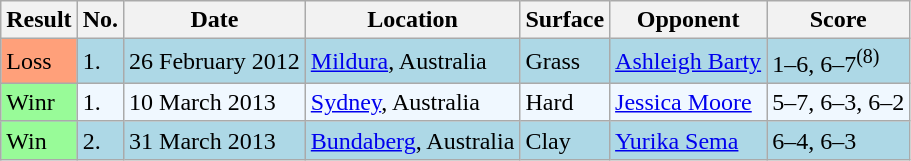<table class="sortable wikitable">
<tr>
<th>Result</th>
<th>No.</th>
<th>Date</th>
<th>Location</th>
<th>Surface</th>
<th>Opponent</th>
<th class="unsortable">Score</th>
</tr>
<tr style="background:lightblue;">
<td style="background:#ffa07a;">Loss</td>
<td>1.</td>
<td>26 February 2012</td>
<td><a href='#'>Mildura</a>, Australia</td>
<td>Grass</td>
<td> <a href='#'>Ashleigh Barty</a></td>
<td>1–6, 6–7<sup>(8)</sup></td>
</tr>
<tr style="background:#f0f8ff;">
<td style="background:#98fb98;">Winr</td>
<td>1.</td>
<td>10 March 2013</td>
<td><a href='#'>Sydney</a>, Australia</td>
<td>Hard</td>
<td> <a href='#'>Jessica Moore</a></td>
<td>5–7, 6–3, 6–2</td>
</tr>
<tr style="background:lightblue;">
<td style="background:#98fb98;">Win</td>
<td>2.</td>
<td>31 March 2013</td>
<td><a href='#'>Bundaberg</a>, Australia</td>
<td>Clay</td>
<td> <a href='#'>Yurika Sema</a></td>
<td>6–4, 6–3</td>
</tr>
</table>
